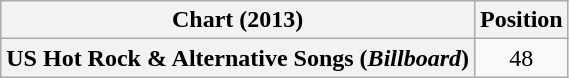<table class="wikitable plainrowheaders" style="text-align:center">
<tr>
<th scope="col">Chart (2013)</th>
<th scope="col">Position</th>
</tr>
<tr>
<th scope="row">US Hot Rock & Alternative Songs (<em>Billboard</em>)</th>
<td style="text-align:center;">48</td>
</tr>
</table>
